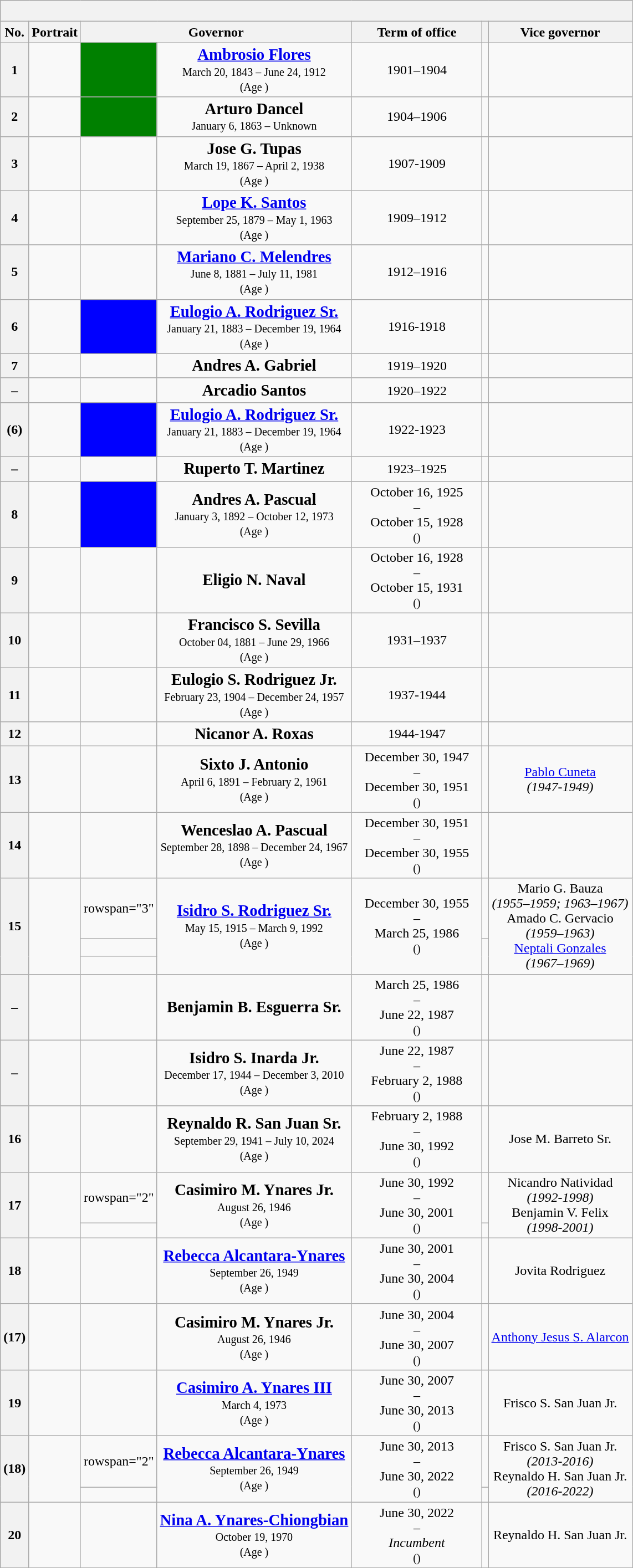<table class="wikitable" style="text-align: center;">
<tr>
<th colspan="11"><br>







</th>
</tr>
<tr>
<th>No.</th>
<th>Portrait</th>
<th colspan="2" style="width:250px;">Governor</th>
<th style="width:150px;">Term of office</th>
<th></th>
<th>Vice governor</th>
</tr>
<tr>
<th>1</th>
<td></td>
<td style="background:green;"> </td>
<td><big><strong><a href='#'>Ambrosio Flores</a></strong></big><br><small>March 20, 1843 – June 24, 1912<br>(Age )</small></td>
<td>1901–1904</td>
<td></td>
<td></td>
</tr>
<tr>
<th>2</th>
<td></td>
<td style="background:green;"> </td>
<td><big><strong>Arturo Dancel</strong></big><br><small>January 6, 1863 – Unknown</small></td>
<td>1904–1906</td>
<td></td>
<td></td>
</tr>
<tr>
<th>3</th>
<td></td>
<td></td>
<td><big><strong>Jose G. Tupas</strong></big><br><small>March 19, 1867 – April 2, 1938<br>(Age )</small></td>
<td>1907-1909</td>
<td></td>
<td></td>
</tr>
<tr>
<th>4</th>
<td></td>
<td></td>
<td><big><strong><a href='#'>Lope K. Santos</a></strong></big><br><small>September 25, 1879 – May 1, 1963<br>(Age )</small></td>
<td>1909–1912</td>
<td></td>
<td></td>
</tr>
<tr>
<th>5</th>
<td></td>
<td></td>
<td><big><strong><a href='#'>Mariano C. Melendres</a></strong></big><br><small>June 8, 1881 – July 11, 1981<br>(Age )</small></td>
<td>1912–1916</td>
<td></td>
<td></td>
</tr>
<tr>
<th>6</th>
<td></td>
<td style="background:blue;"> </td>
<td><big><strong><a href='#'>Eulogio A. Rodriguez Sr.</a></strong></big><br><small>January 21, 1883 – December 19, 1964<br>(Age )</small></td>
<td>1916-1918</td>
<td></td>
<td></td>
</tr>
<tr>
<th>7</th>
<td></td>
<td></td>
<td><big><strong>Andres A. Gabriel</strong></big></td>
<td>1919–1920</td>
<td></td>
<td></td>
</tr>
<tr>
<th>–</th>
<td></td>
<td></td>
<td><big><strong>Arcadio Santos</strong></big></td>
<td>1920–1922</td>
<td></td>
<td></td>
</tr>
<tr>
<th>(6)</th>
<td></td>
<td style="background:blue;"> </td>
<td><big><strong><a href='#'>Eulogio A. Rodriguez Sr.</a></strong></big><br><small>January 21, 1883 – December 19, 1964<br>(Age )</small></td>
<td>1922-1923</td>
<td></td>
<td></td>
</tr>
<tr>
<th>–</th>
<td></td>
<td></td>
<td><big><strong>Ruperto T. Martinez</strong></big></td>
<td>1923–1925</td>
<td></td>
<td></td>
</tr>
<tr>
<th>8</th>
<td></td>
<td style="background:blue;"> </td>
<td><big><strong>Andres A. Pascual</strong></big><br><small>January 3, 1892 – October 12, 1973<br>(Age )</small></td>
<td>October 16, 1925<br>–<br>October 15, 1928<br><small>()</small></td>
<td></td>
<td></td>
</tr>
<tr>
<th>9</th>
<td></td>
<td></td>
<td><big><strong>Eligio N. Naval</strong></big></td>
<td>October 16, 1928<br>–<br>October 15, 1931<br><small>()</small></td>
<td></td>
<td></td>
</tr>
<tr>
<th>10</th>
<td></td>
<td></td>
<td><big><strong>Francisco S. Sevilla</strong></big><br><small>October 04, 1881 – June 29, 1966<br>(Age )</small></td>
<td>1931–1937</td>
<td></td>
<td></td>
</tr>
<tr>
<th>11</th>
<td></td>
<td></td>
<td><big><strong>Eulogio S. Rodriguez Jr.</strong></big><br><small>February 23, 1904 – December 24, 1957<br>(Age )</small></td>
<td>1937-1944</td>
<td></td>
<td></td>
</tr>
<tr>
<th>12</th>
<td></td>
<td></td>
<td><big><strong>Nicanor A. Roxas</strong></big></td>
<td>1944-1947</td>
<td></td>
<td></td>
</tr>
<tr>
<th>13</th>
<td></td>
<td></td>
<td><big><strong>Sixto J. Antonio</strong></big><br><small>April 6, 1891 – February 2, 1961<br>(Age )</small></td>
<td>December 30, 1947<br>–<br>December 30, 1951<br><small>()</small></td>
<td></td>
<td><a href='#'>Pablo Cuneta</a><br><em>(1947-1949)</em></td>
</tr>
<tr>
<th>14</th>
<td></td>
<td></td>
<td><big><strong>Wenceslao A. Pascual</strong></big><br><small>September 28, 1898 – December 24, 1967<br>(Age )</small></td>
<td>December 30, 1951<br>–<br>December 30, 1955<br><small>()</small></td>
<td></td>
<td></td>
</tr>
<tr>
<th rowspan="3">15</th>
<td rowspan="3"></td>
<td>rowspan="3" </td>
<td rowspan="3"><big><strong><a href='#'>Isidro S. Rodriguez Sr.</a></strong></big><br><small>May 15, 1915 – March 9, 1992<br>(Age )</small></td>
<td rowspan="3">December 30, 1955<br>–<br>March 25, 1986<br><small>()</small></td>
<td></td>
<td rowspan="3">Mario G. Bauza<br><em>(1955–1959; 1963–1967)</em><br>Amado C. Gervacio<br><em>(1959–1963)</em><br><a href='#'>Neptali Gonzales</a><br><em>(1967–1969)</em></td>
</tr>
<tr>
<td></td>
</tr>
<tr>
<td></td>
</tr>
<tr>
<th>–</th>
<td></td>
<td></td>
<td><big><strong>Benjamin B. Esguerra Sr.</strong></big><br></td>
<td>March 25, 1986<br>–<br>June 22, 1987<br> <small>()</small></td>
<td></td>
<td></td>
</tr>
<tr>
<th>–</th>
<td></td>
<td></td>
<td><big><strong>Isidro S. Inarda Jr.</strong></big><br><small>December 17, 1944 – December 3, 2010<br>(Age )</small></td>
<td>June 22, 1987<br>–<br>February 2, 1988<br> <small>()</small></td>
<td></td>
<td></td>
</tr>
<tr>
<th>16</th>
<td></td>
<td></td>
<td><big><strong>Reynaldo R. San Juan Sr.</strong></big><br><small>September 29, 1941 – July 10, 2024<br>(Age )</small></td>
<td>February 2, 1988<br>–<br>June 30, 1992  <br><small>()</small></td>
<td></td>
<td>Jose M. Barreto Sr.</td>
</tr>
<tr>
<th rowspan="2">17</th>
<td rowspan="2"></td>
<td>rowspan="2" </td>
<td rowspan="2"><big><strong>Casimiro M. Ynares Jr.</strong></big><br><small>August 26, 1946<br>(Age )</small></td>
<td rowspan="2">June 30, 1992<br>–<br>June 30, 2001  <br><small>()</small></td>
<td></td>
<td rowspan="2">Nicandro Natividad<br><em>(1992-1998)</em><br>Benjamin V. Felix<br><em>(1998-2001)</em></td>
</tr>
<tr>
<td></td>
</tr>
<tr>
<th>18</th>
<td></td>
<td></td>
<td><big><strong><a href='#'>Rebecca Alcantara-Ynares</a></strong></big><br><small>September 26, 1949<br>(Age )</small></td>
<td>June 30, 2001<br>–<br>June 30, 2004 <br><small>()</small></td>
<td></td>
<td>Jovita Rodriguez</td>
</tr>
<tr>
<th>(17)</th>
<td></td>
<td></td>
<td><big><strong>Casimiro M. Ynares Jr.</strong></big><br><small>August 26, 1946<br>(Age )</small></td>
<td>June 30, 2004<br>–<br>June 30, 2007  <br><small>()</small></td>
<td></td>
<td><a href='#'>Anthony Jesus S. Alarcon</a></td>
</tr>
<tr>
<th>19</th>
<td></td>
<td></td>
<td><big><strong><a href='#'>Casimiro A. Ynares III</a></strong></big><br><small>March 4, 1973<br>(Age )</small></td>
<td>June 30, 2007<br>–<br>June 30, 2013 <br><small>()</small></td>
<td></td>
<td>Frisco S. San Juan Jr.</td>
</tr>
<tr>
<th rowspan="2">(18)</th>
<td rowspan="2"></td>
<td>rowspan="2" </td>
<td rowspan="2"><big><strong><a href='#'>Rebecca Alcantara-Ynares</a></strong></big><br><small>September 26, 1949<br>(Age )</small></td>
<td rowspan="2">June 30, 2013<br>–<br>June 30, 2022 <br><small>()</small></td>
<td></td>
<td rowspan="2">Frisco S. San Juan Jr.<br><em>(2013-2016)</em><br>Reynaldo H. San Juan Jr.<br><em>(2016-2022)</em></td>
</tr>
<tr>
<td></td>
</tr>
<tr>
<th>20</th>
<td></td>
<td></td>
<td><big><strong><a href='#'>Nina A. Ynares-Chiongbian</a></strong></big><br><small>October 19, 1970<br>(Age )</small></td>
<td>June 30, 2022<br>–<br><em>Incumbent</em> <br><small>()</small></td>
<td></td>
<td>Reynaldo H. San Juan Jr.</td>
</tr>
<tr>
</tr>
</table>
